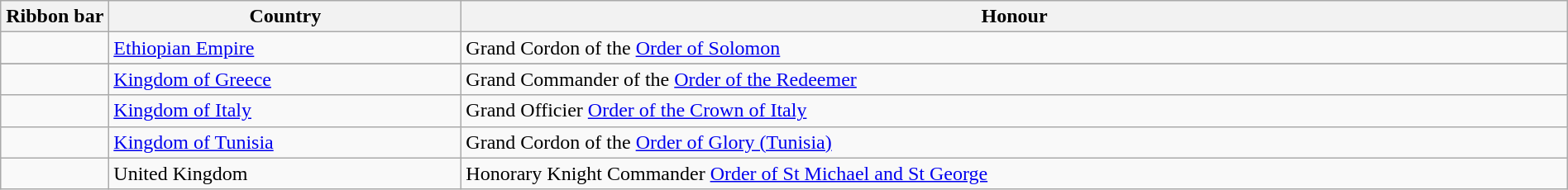<table class="wikitable" style="width:100%;">
<tr>
<th style="width:80px;">Ribbon bar</th>
<th>Country</th>
<th>Honour</th>
</tr>
<tr>
<td></td>
<td><a href='#'>Ethiopian Empire</a></td>
<td>Grand Cordon of the <a href='#'>Order of Solomon</a></td>
</tr>
<tr>
</tr>
<tr>
<td></td>
<td><a href='#'>Kingdom of Greece</a></td>
<td>Grand Commander of the <a href='#'>Order of the Redeemer</a></td>
</tr>
<tr>
<td></td>
<td><a href='#'>Kingdom of Italy</a></td>
<td>Grand Officier <a href='#'>Order of the Crown of Italy</a></td>
</tr>
<tr>
<td></td>
<td><a href='#'>Kingdom of Tunisia</a></td>
<td>Grand Cordon of the <a href='#'>Order of Glory (Tunisia)</a></td>
</tr>
<tr>
<td></td>
<td>United Kingdom</td>
<td>Honorary Knight Commander <a href='#'>Order of St Michael and St George</a></td>
</tr>
</table>
